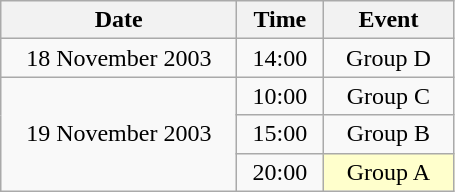<table class = "wikitable" style="text-align:center;">
<tr>
<th width=150>Date</th>
<th width=50>Time</th>
<th width=80>Event</th>
</tr>
<tr>
<td>18 November 2003</td>
<td>14:00</td>
<td>Group D</td>
</tr>
<tr>
<td rowspan=3>19 November 2003</td>
<td>10:00</td>
<td>Group C</td>
</tr>
<tr>
<td>15:00</td>
<td>Group B</td>
</tr>
<tr>
<td>20:00</td>
<td bgcolor=ffffcc>Group A</td>
</tr>
</table>
